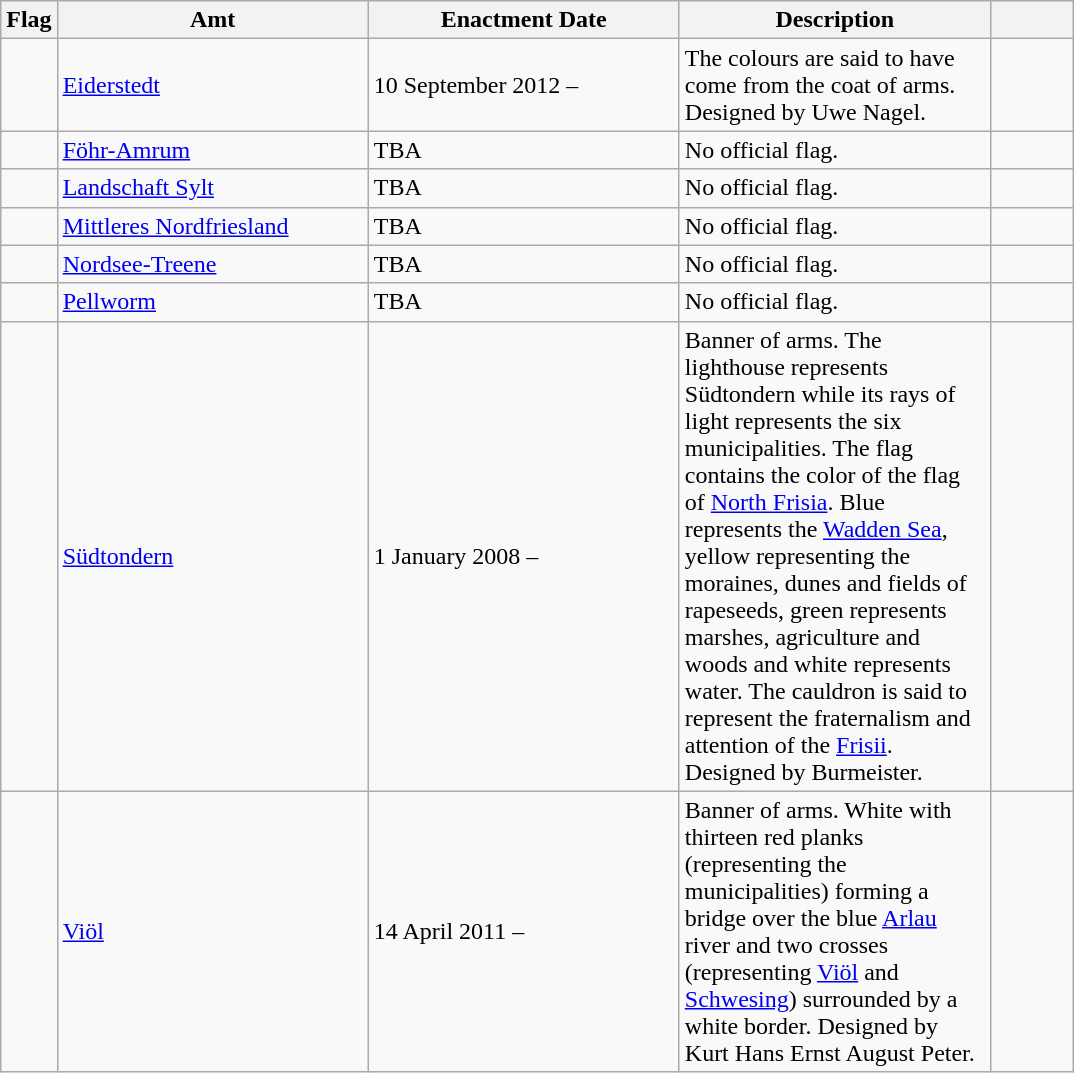<table class="wikitable">
<tr>
<th>Flag</th>
<th style="width:200px;">Amt</th>
<th style="width:200px;">Enactment Date</th>
<th style="width:200px;">Description</th>
<th style="width:6ch;"></th>
</tr>
<tr>
<td></td>
<td><a href='#'>Eiderstedt</a></td>
<td>10 September 2012 –</td>
<td>The colours are said to have come from the coat of arms. Designed by Uwe Nagel.</td>
<td></td>
</tr>
<tr>
<td></td>
<td><a href='#'>Föhr-Amrum</a></td>
<td>TBA</td>
<td>No official flag.</td>
<td></td>
</tr>
<tr>
<td></td>
<td><a href='#'>Landschaft Sylt</a></td>
<td>TBA</td>
<td>No official flag.</td>
<td></td>
</tr>
<tr>
<td></td>
<td><a href='#'>Mittleres Nordfriesland</a></td>
<td>TBA</td>
<td>No official flag.</td>
<td></td>
</tr>
<tr>
<td></td>
<td><a href='#'>Nordsee-Treene</a></td>
<td>TBA</td>
<td>No official flag.</td>
<td></td>
</tr>
<tr>
<td></td>
<td><a href='#'>Pellworm</a></td>
<td>TBA</td>
<td>No official flag.</td>
<td></td>
</tr>
<tr>
<td></td>
<td><a href='#'>Südtondern</a></td>
<td>1 January 2008 –</td>
<td>Banner of arms. The lighthouse represents Südtondern while its rays of light represents the six municipalities. The flag contains the color of the flag of <a href='#'>North Frisia</a>. Blue represents the <a href='#'>Wadden Sea</a>, yellow representing the moraines, dunes and fields of rapeseeds, green represents marshes, agriculture and woods and white represents water. The cauldron is said to represent the fraternalism and attention of the <a href='#'>Frisii</a>. Designed by Burmeister.</td>
<td></td>
</tr>
<tr>
<td></td>
<td><a href='#'>Viöl</a></td>
<td>14 April 2011 –</td>
<td>Banner of arms. White with thirteen red planks (representing the municipalities) forming a bridge over the blue <a href='#'>Arlau</a> river and two crosses (representing <a href='#'>Viöl</a> and <a href='#'>Schwesing</a>) surrounded by a white border. Designed by Kurt Hans Ernst August Peter.</td>
<td></td>
</tr>
</table>
